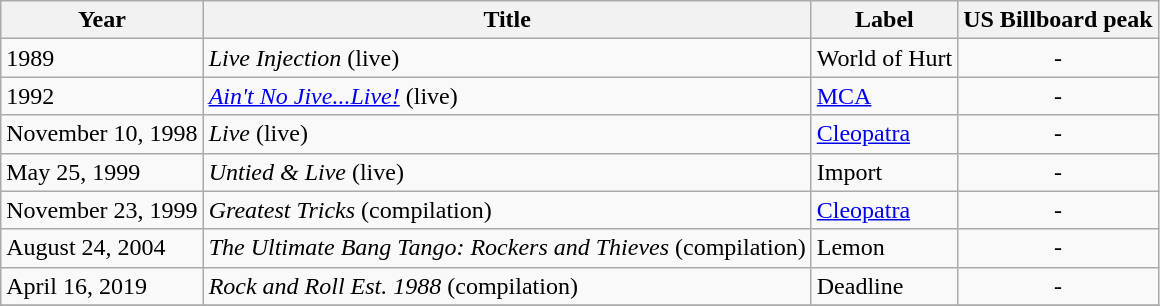<table class="wikitable">
<tr>
<th>Year</th>
<th>Title</th>
<th>Label</th>
<th>US Billboard peak</th>
</tr>
<tr>
<td>1989</td>
<td><em>Live Injection</em> (live)</td>
<td>World of Hurt</td>
<td style="text-align:center;">-</td>
</tr>
<tr>
<td>1992</td>
<td><em><a href='#'>Ain't No Jive...Live!</a></em> (live)</td>
<td><a href='#'>MCA</a></td>
<td style="text-align:center;">-</td>
</tr>
<tr>
<td>November 10, 1998</td>
<td><em>Live</em> (live)</td>
<td><a href='#'>Cleopatra</a></td>
<td style="text-align:center;">-</td>
</tr>
<tr>
<td>May 25, 1999</td>
<td><em>Untied & Live</em> (live)</td>
<td>Import</td>
<td style="text-align:center;">-</td>
</tr>
<tr>
<td>November 23, 1999</td>
<td><em>Greatest Tricks</em> (compilation)</td>
<td><a href='#'>Cleopatra</a></td>
<td style="text-align:center;">-</td>
</tr>
<tr>
<td>August 24, 2004</td>
<td><em>The Ultimate Bang Tango: Rockers and Thieves</em> (compilation)</td>
<td>Lemon</td>
<td style="text-align:center;">-</td>
</tr>
<tr>
<td>April 16, 2019</td>
<td><em>Rock and Roll Est. 1988</em> (compilation)</td>
<td>Deadline</td>
<td style="text-align:center;">-</td>
</tr>
<tr>
</tr>
</table>
